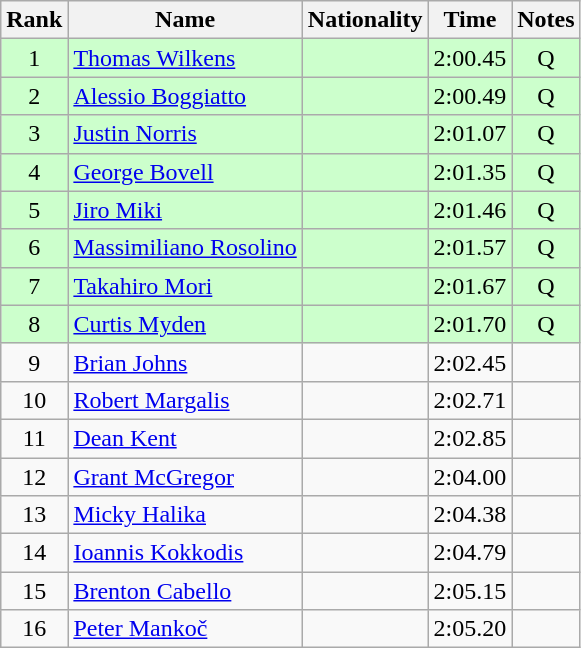<table class="wikitable sortable" style="text-align:center">
<tr>
<th>Rank</th>
<th>Name</th>
<th>Nationality</th>
<th>Time</th>
<th>Notes</th>
</tr>
<tr bgcolor=ccffcc>
<td>1</td>
<td align=left><a href='#'>Thomas Wilkens</a></td>
<td align=left></td>
<td>2:00.45</td>
<td>Q</td>
</tr>
<tr bgcolor=ccffcc>
<td>2</td>
<td align=left><a href='#'>Alessio Boggiatto</a></td>
<td align=left></td>
<td>2:00.49</td>
<td>Q</td>
</tr>
<tr bgcolor=ccffcc>
<td>3</td>
<td align=left><a href='#'>Justin Norris</a></td>
<td align=left></td>
<td>2:01.07</td>
<td>Q</td>
</tr>
<tr bgcolor=ccffcc>
<td>4</td>
<td align=left><a href='#'>George Bovell</a></td>
<td align=left></td>
<td>2:01.35</td>
<td>Q</td>
</tr>
<tr bgcolor=ccffcc>
<td>5</td>
<td align=left><a href='#'>Jiro Miki</a></td>
<td align=left></td>
<td>2:01.46</td>
<td>Q</td>
</tr>
<tr bgcolor=ccffcc>
<td>6</td>
<td align=left><a href='#'>Massimiliano Rosolino</a></td>
<td align=left></td>
<td>2:01.57</td>
<td>Q</td>
</tr>
<tr bgcolor=ccffcc>
<td>7</td>
<td align=left><a href='#'>Takahiro Mori</a></td>
<td align=left></td>
<td>2:01.67</td>
<td>Q</td>
</tr>
<tr bgcolor=ccffcc>
<td>8</td>
<td align=left><a href='#'>Curtis Myden</a></td>
<td align=left></td>
<td>2:01.70</td>
<td>Q</td>
</tr>
<tr>
<td>9</td>
<td align=left><a href='#'>Brian Johns</a></td>
<td align=left></td>
<td>2:02.45</td>
<td></td>
</tr>
<tr>
<td>10</td>
<td align=left><a href='#'>Robert Margalis</a></td>
<td align=left></td>
<td>2:02.71</td>
<td></td>
</tr>
<tr>
<td>11</td>
<td align=left><a href='#'>Dean Kent</a></td>
<td align=left></td>
<td>2:02.85</td>
<td></td>
</tr>
<tr>
<td>12</td>
<td align=left><a href='#'>Grant McGregor</a></td>
<td align=left></td>
<td>2:04.00</td>
<td></td>
</tr>
<tr>
<td>13</td>
<td align=left><a href='#'>Micky Halika</a></td>
<td align=left></td>
<td>2:04.38</td>
<td></td>
</tr>
<tr>
<td>14</td>
<td align=left><a href='#'>Ioannis Kokkodis</a></td>
<td align=left></td>
<td>2:04.79</td>
<td></td>
</tr>
<tr>
<td>15</td>
<td align=left><a href='#'>Brenton Cabello</a></td>
<td align=left></td>
<td>2:05.15</td>
<td></td>
</tr>
<tr>
<td>16</td>
<td align=left><a href='#'>Peter Mankoč</a></td>
<td align=left></td>
<td>2:05.20</td>
<td></td>
</tr>
</table>
